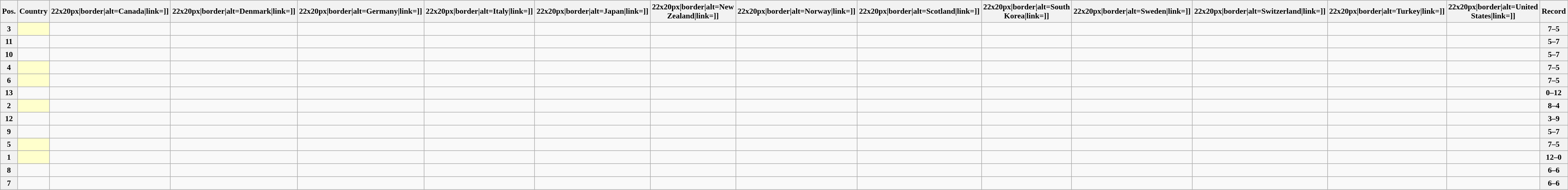<table class="wikitable sortable nowrap" style="text-align:center; font-size:0.9em;">
<tr>
<th>Pos.</th>
<th>Country</th>
<th [[Image:>22x20px|border|alt=Canada|link=]]</th>
<th [[Image:>22x20px|border|alt=Denmark|link=]]</th>
<th [[Image:>22x20px|border|alt=Germany|link=]]</th>
<th [[Image:>22x20px|border|alt=Italy|link=]]</th>
<th [[Image:>22x20px|border|alt=Japan|link=]]</th>
<th [[Image:>22x20px|border|alt=New Zealand|link=]]</th>
<th [[Image:>22x20px|border|alt=Norway|link=]]</th>
<th [[Image:>22x20px|border|alt=Scotland|link=]]</th>
<th [[Image:>22x20px|border|alt=South Korea|link=]]</th>
<th [[Image:>22x20px|border|alt=Sweden|link=]]</th>
<th [[Image:>22x20px|border|alt=Switzerland|link=]]</th>
<th [[Image:>22x20px|border|alt=Turkey|link=]]</th>
<th [[Image:>22x20px|border|alt=United States|link=]]</th>
<th>Record</th>
</tr>
<tr>
<th>3</th>
<td style="text-align:left; background:#ffffcc;"></td>
<td></td>
<td></td>
<td></td>
<td></td>
<td></td>
<td></td>
<td></td>
<td></td>
<td></td>
<td></td>
<td></td>
<td></td>
<td></td>
<th>7–5</th>
</tr>
<tr>
<th>11</th>
<td style="text-align:left;"></td>
<td></td>
<td></td>
<td></td>
<td></td>
<td></td>
<td></td>
<td></td>
<td></td>
<td></td>
<td></td>
<td></td>
<td></td>
<td></td>
<th>5–7</th>
</tr>
<tr>
<th>10</th>
<td style="text-align:left;"></td>
<td></td>
<td></td>
<td></td>
<td></td>
<td></td>
<td></td>
<td></td>
<td></td>
<td></td>
<td></td>
<td></td>
<td></td>
<td></td>
<th>5–7</th>
</tr>
<tr>
<th>4</th>
<td style="text-align:left; background:#ffffcc;"></td>
<td></td>
<td></td>
<td></td>
<td></td>
<td></td>
<td></td>
<td></td>
<td></td>
<td></td>
<td></td>
<td></td>
<td></td>
<td></td>
<th>7–5</th>
</tr>
<tr>
<th>6</th>
<td style="text-align:left; background:#ffffcc;"></td>
<td></td>
<td></td>
<td></td>
<td></td>
<td></td>
<td></td>
<td></td>
<td></td>
<td></td>
<td></td>
<td></td>
<td></td>
<td></td>
<th>7–5</th>
</tr>
<tr>
<th>13</th>
<td style="text-align:left;"></td>
<td></td>
<td></td>
<td></td>
<td></td>
<td></td>
<td></td>
<td></td>
<td></td>
<td></td>
<td></td>
<td></td>
<td></td>
<td></td>
<th>0–12</th>
</tr>
<tr>
<th>2</th>
<td style="text-align:left; background:#ffffcc;"></td>
<td></td>
<td></td>
<td></td>
<td></td>
<td></td>
<td></td>
<td></td>
<td></td>
<td></td>
<td></td>
<td></td>
<td></td>
<td></td>
<th>8–4</th>
</tr>
<tr>
<th>12</th>
<td style="text-align:left;"></td>
<td></td>
<td></td>
<td></td>
<td></td>
<td></td>
<td></td>
<td></td>
<td></td>
<td></td>
<td></td>
<td></td>
<td></td>
<td></td>
<th>3–9</th>
</tr>
<tr>
<th>9</th>
<td style="text-align:left;"></td>
<td></td>
<td></td>
<td></td>
<td></td>
<td></td>
<td></td>
<td></td>
<td></td>
<td></td>
<td></td>
<td></td>
<td></td>
<td></td>
<th>5–7</th>
</tr>
<tr>
<th>5</th>
<td style="text-align:left; background:#ffffcc;"></td>
<td></td>
<td></td>
<td></td>
<td></td>
<td></td>
<td></td>
<td></td>
<td></td>
<td></td>
<td></td>
<td></td>
<td></td>
<td></td>
<th>7–5</th>
</tr>
<tr>
<th>1</th>
<td style="text-align:left; background:#ffffcc;"></td>
<td></td>
<td></td>
<td></td>
<td></td>
<td></td>
<td></td>
<td></td>
<td></td>
<td></td>
<td></td>
<td></td>
<td></td>
<td></td>
<th>12–0</th>
</tr>
<tr>
<th>8</th>
<td style="text-align:left;"></td>
<td></td>
<td></td>
<td></td>
<td></td>
<td></td>
<td></td>
<td></td>
<td></td>
<td></td>
<td></td>
<td></td>
<td></td>
<td></td>
<th>6–6</th>
</tr>
<tr>
<th>7</th>
<td style="text-align:left;"></td>
<td></td>
<td></td>
<td></td>
<td></td>
<td></td>
<td></td>
<td></td>
<td></td>
<td></td>
<td></td>
<td></td>
<td></td>
<td></td>
<th>6–6</th>
</tr>
</table>
